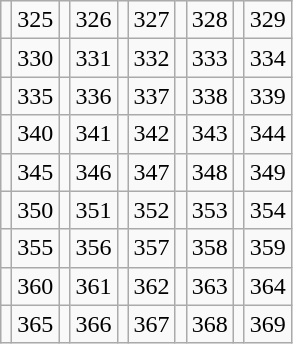<table class="wikitable" style="text-align:center">
<tr>
<td></td>
<td>325<br><big></big></td>
<td></td>
<td>326<br><big></big></td>
<td></td>
<td>327<br><big></big></td>
<td></td>
<td>328<br><big></big></td>
<td></td>
<td>329<br><big></big></td>
</tr>
<tr>
<td></td>
<td>330<br><big></big></td>
<td></td>
<td>331<br><big></big></td>
<td></td>
<td>332<br><big></big></td>
<td></td>
<td>333<br><big></big></td>
<td></td>
<td>334<br><big></big></td>
</tr>
<tr>
<td></td>
<td>335<br><big></big></td>
<td></td>
<td>336<br><big></big></td>
<td></td>
<td>337<br><big></big></td>
<td></td>
<td>338<br><big></big></td>
<td></td>
<td>339<br><big></big></td>
</tr>
<tr>
<td></td>
<td>340<br><big></big></td>
<td></td>
<td>341<br><big></big></td>
<td></td>
<td>342<br><big></big></td>
<td></td>
<td>343<br><big></big></td>
<td></td>
<td>344<br><big></big></td>
</tr>
<tr>
<td></td>
<td>345<br><big></big></td>
<td></td>
<td>346<br><big></big></td>
<td></td>
<td>347<br><big></big></td>
<td></td>
<td>348<br><big></big></td>
<td></td>
<td>349<br><big></big></td>
</tr>
<tr>
<td></td>
<td>350<br><big></big></td>
<td></td>
<td>351<br><big></big></td>
<td></td>
<td>352<br><big></big></td>
<td></td>
<td>353<br><big></big></td>
<td></td>
<td>354<br><big></big></td>
</tr>
<tr>
<td></td>
<td>355<br><big></big></td>
<td></td>
<td>356<br><big></big></td>
<td></td>
<td>357<br><big></big></td>
<td></td>
<td>358<br><big></big></td>
<td></td>
<td>359<br><big></big></td>
</tr>
<tr>
<td></td>
<td>360<br><big></big></td>
<td></td>
<td>361<br><big></big></td>
<td></td>
<td>362<br><big></big></td>
<td></td>
<td>363<br><big></big></td>
<td></td>
<td>364<br><big></big></td>
</tr>
<tr>
<td></td>
<td>365<br><big></big></td>
<td></td>
<td>366<br><big></big></td>
<td></td>
<td>367<br><big></big></td>
<td></td>
<td>368<br><big></big></td>
<td></td>
<td>369<br><big></big></td>
</tr>
</table>
